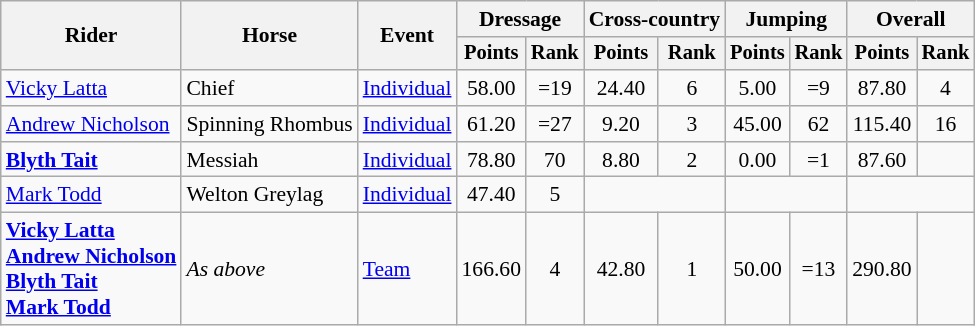<table class=wikitable style="font-size:90%">
<tr>
<th rowspan=2>Rider</th>
<th rowspan=2>Horse</th>
<th rowspan=2>Event</th>
<th colspan=2>Dressage</th>
<th colspan=2>Cross-country</th>
<th colspan=2>Jumping</th>
<th colspan=2>Overall</th>
</tr>
<tr style="font-size:95%">
<th>Points</th>
<th>Rank</th>
<th>Points</th>
<th>Rank</th>
<th>Points</th>
<th>Rank</th>
<th>Points</th>
<th>Rank</th>
</tr>
<tr align=center>
<td align=left><a href='#'>Vicky Latta</a></td>
<td align=left>Chief</td>
<td align=left><a href='#'>Individual</a></td>
<td>58.00</td>
<td>=19</td>
<td>24.40</td>
<td>6</td>
<td>5.00</td>
<td>=9</td>
<td>87.80</td>
<td>4</td>
</tr>
<tr align=center>
<td align=left><a href='#'>Andrew Nicholson</a></td>
<td align=left>Spinning Rhombus</td>
<td align=left><a href='#'>Individual</a></td>
<td>61.20</td>
<td>=27</td>
<td>9.20</td>
<td>3</td>
<td>45.00</td>
<td>62</td>
<td>115.40</td>
<td>16</td>
</tr>
<tr align=center>
<td align=left><strong><a href='#'>Blyth Tait</a></strong></td>
<td align=left>Messiah</td>
<td align=left><a href='#'>Individual</a></td>
<td>78.80</td>
<td>70</td>
<td>8.80</td>
<td>2</td>
<td>0.00</td>
<td>=1</td>
<td>87.60</td>
<td></td>
</tr>
<tr align=center>
<td align=left><a href='#'>Mark Todd</a></td>
<td align=left>Welton Greylag</td>
<td align=left><a href='#'>Individual</a></td>
<td>47.40</td>
<td>5</td>
<td colspan=2></td>
<td colspan=2></td>
<td colspan=2></td>
</tr>
<tr align=center>
<td align=left><strong><a href='#'>Vicky Latta</a><br><a href='#'>Andrew Nicholson</a><br><a href='#'>Blyth Tait</a><br><a href='#'>Mark Todd</a></strong></td>
<td align=left><em>As above</em></td>
<td align=left><a href='#'>Team</a></td>
<td>166.60</td>
<td>4</td>
<td>42.80</td>
<td>1</td>
<td>50.00</td>
<td>=13</td>
<td>290.80</td>
<td></td>
</tr>
</table>
